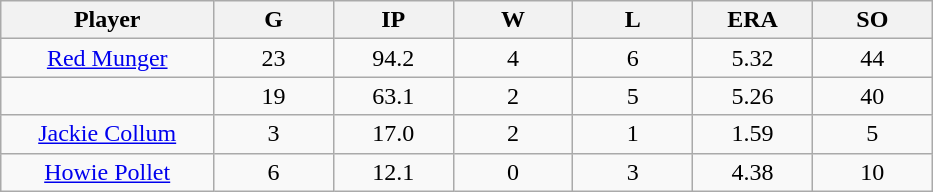<table class="wikitable sortable">
<tr>
<th bgcolor="#DDDDFF" width="16%">Player</th>
<th bgcolor="#DDDDFF" width="9%">G</th>
<th bgcolor="#DDDDFF" width="9%">IP</th>
<th bgcolor="#DDDDFF" width="9%">W</th>
<th bgcolor="#DDDDFF" width="9%">L</th>
<th bgcolor="#DDDDFF" width="9%">ERA</th>
<th bgcolor="#DDDDFF" width="9%">SO</th>
</tr>
<tr align="center">
<td><a href='#'>Red Munger</a></td>
<td>23</td>
<td>94.2</td>
<td>4</td>
<td>6</td>
<td>5.32</td>
<td>44</td>
</tr>
<tr align="center">
<td></td>
<td>19</td>
<td>63.1</td>
<td>2</td>
<td>5</td>
<td>5.26</td>
<td>40</td>
</tr>
<tr align="center">
<td><a href='#'>Jackie Collum</a></td>
<td>3</td>
<td>17.0</td>
<td>2</td>
<td>1</td>
<td>1.59</td>
<td>5</td>
</tr>
<tr align="center">
<td><a href='#'>Howie Pollet</a></td>
<td>6</td>
<td>12.1</td>
<td>0</td>
<td>3</td>
<td>4.38</td>
<td>10</td>
</tr>
</table>
